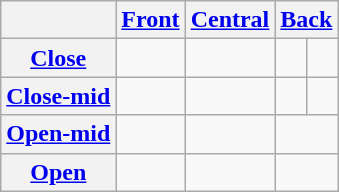<table class="wikitable" style="text-align:center;">
<tr>
<th></th>
<th><a href='#'>Front</a></th>
<th><a href='#'>Central</a></th>
<th colspan="2"><a href='#'>Back</a></th>
</tr>
<tr>
<th><a href='#'>Close</a></th>
<td></td>
<td></td>
<td></td>
<td></td>
</tr>
<tr>
<th><a href='#'>Close-mid</a></th>
<td></td>
<td></td>
<td></td>
<td></td>
</tr>
<tr>
<th><a href='#'>Open-mid</a></th>
<td></td>
<td></td>
<td colspan="2"></td>
</tr>
<tr>
<th><a href='#'>Open</a></th>
<td></td>
<td></td>
<td colspan="2"></td>
</tr>
</table>
